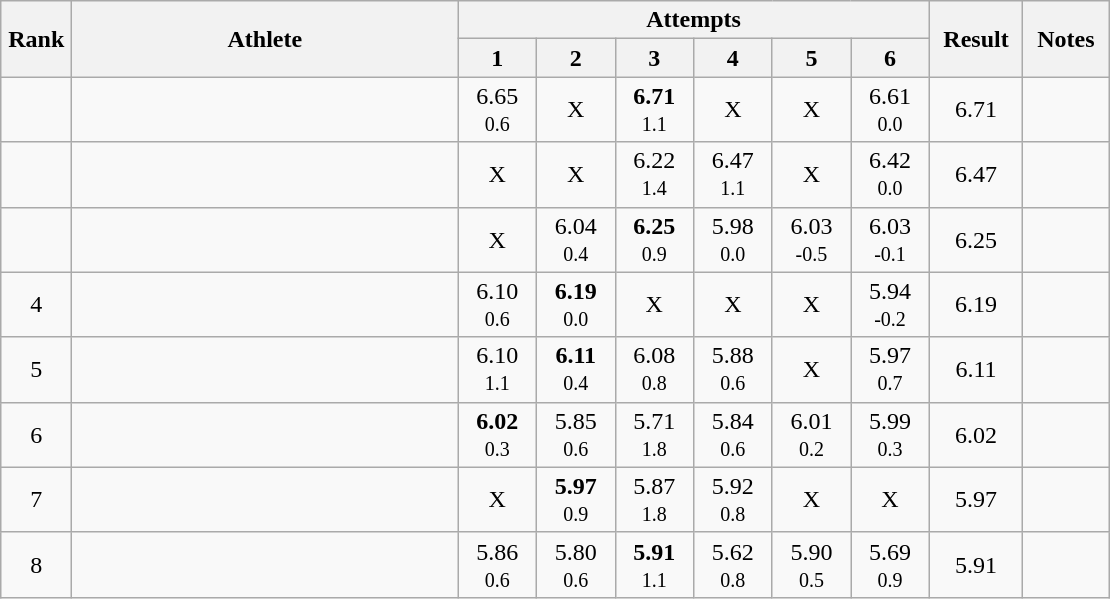<table class="wikitable sortable" style="text-align:center">
<tr>
<th rowspan="2" style="width:40px;">Rank</th>
<th rowspan="2" style="width:250px;">Athlete</th>
<th colspan=6>Attempts</th>
<th rowspan="2" style="width:55px;">Result</th>
<th rowspan="2" style="width:50px;">Notes</th>
</tr>
<tr>
<th width=45>1</th>
<th width=45>2</th>
<th width=45>3</th>
<th width=45>4</th>
<th width=45>5</th>
<th width=45>6</th>
</tr>
<tr>
<td></td>
<td align=left></td>
<td>6.65<br><small>0.6</small></td>
<td>X</td>
<td><strong>6.71</strong><br><small>1.1</small></td>
<td>X</td>
<td>X</td>
<td>6.61<br><small>0.0</small></td>
<td>6.71</td>
<td> </td>
</tr>
<tr>
<td></td>
<td align=left></td>
<td>X</td>
<td>X</td>
<td>6.22<br><small>1.4</small></td>
<td>6.47<br><small>1.1</small></td>
<td>X</td>
<td>6.42<br><small>0.0</small></td>
<td>6.47</td>
<td></td>
</tr>
<tr>
<td></td>
<td align=left></td>
<td>X</td>
<td>6.04<br><small>0.4</small></td>
<td><strong>6.25</strong><br><small>0.9</small></td>
<td>5.98<br><small>0.0</small></td>
<td>6.03<br><small>-0.5</small></td>
<td>6.03<br><small>-0.1</small></td>
<td>6.25</td>
<td></td>
</tr>
<tr>
<td>4</td>
<td align=left></td>
<td>6.10<br><small>0.6</small></td>
<td><strong>6.19</strong><br><small>0.0</small></td>
<td>X</td>
<td>X</td>
<td>X</td>
<td>5.94<br><small>-0.2</small></td>
<td>6.19</td>
<td></td>
</tr>
<tr>
<td>5</td>
<td align=left></td>
<td>6.10<br><small>1.1</small></td>
<td><strong>6.11</strong><br><small>0.4</small></td>
<td>6.08<br><small>0.8</small></td>
<td>5.88<br><small>0.6</small></td>
<td>X</td>
<td>5.97<br><small>0.7</small></td>
<td>6.11</td>
<td></td>
</tr>
<tr>
<td>6</td>
<td align=left></td>
<td><strong>6.02</strong><br><small>0.3</small></td>
<td>5.85<br><small>0.6</small></td>
<td>5.71<br><small>1.8</small></td>
<td>5.84<br><small>0.6</small></td>
<td>6.01<br><small>0.2</small></td>
<td>5.99<br><small>0.3</small></td>
<td>6.02</td>
<td></td>
</tr>
<tr>
<td>7</td>
<td align=left></td>
<td>X</td>
<td><strong>5.97</strong><br><small>0.9</small></td>
<td>5.87<br><small>1.8</small></td>
<td>5.92<br><small>0.8</small></td>
<td>X</td>
<td>X</td>
<td>5.97</td>
<td></td>
</tr>
<tr>
<td>8</td>
<td align=left></td>
<td>5.86<br><small>0.6</small></td>
<td>5.80<br><small>0.6</small></td>
<td><strong>5.91</strong><br><small>1.1</small></td>
<td>5.62<br><small>0.8</small></td>
<td>5.90<br><small>0.5</small></td>
<td>5.69<br><small>0.9</small></td>
<td>5.91</td>
<td></td>
</tr>
</table>
